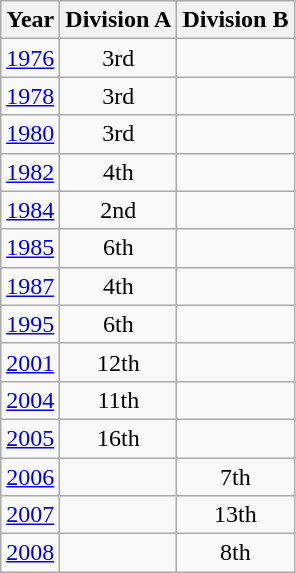<table class="wikitable" style="text-align:center">
<tr>
<th>Year</th>
<th>Division A</th>
<th>Division B</th>
</tr>
<tr>
<td><a href='#'>1976</a></td>
<td> 3rd</td>
<td></td>
</tr>
<tr>
<td><a href='#'>1978</a></td>
<td> 3rd</td>
<td></td>
</tr>
<tr>
<td><a href='#'>1980</a></td>
<td> 3rd</td>
<td></td>
</tr>
<tr>
<td><a href='#'>1982</a></td>
<td>4th</td>
<td></td>
</tr>
<tr>
<td><a href='#'>1984</a></td>
<td> 2nd</td>
<td></td>
</tr>
<tr>
<td><a href='#'>1985</a></td>
<td>6th</td>
<td></td>
</tr>
<tr>
<td><a href='#'>1987</a></td>
<td>4th</td>
<td></td>
</tr>
<tr>
<td><a href='#'>1995</a></td>
<td>6th</td>
<td></td>
</tr>
<tr>
<td><a href='#'>2001</a></td>
<td>12th</td>
<td></td>
</tr>
<tr>
<td><a href='#'>2004</a></td>
<td>11th</td>
<td></td>
</tr>
<tr>
<td><a href='#'>2005</a></td>
<td>16th</td>
<td></td>
</tr>
<tr>
<td><a href='#'>2006</a></td>
<td></td>
<td>7th</td>
</tr>
<tr>
<td><a href='#'>2007</a></td>
<td></td>
<td>13th</td>
</tr>
<tr>
<td><a href='#'>2008</a></td>
<td></td>
<td>8th</td>
</tr>
</table>
